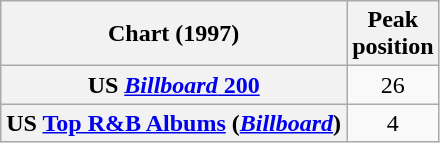<table class="wikitable sortable plainrowheaders" style="text-align:center">
<tr>
<th scope="col">Chart (1997)</th>
<th scope="col">Peak<br> position</th>
</tr>
<tr>
<th scope="row">US <a href='#'><em>Billboard</em> 200</a></th>
<td>26</td>
</tr>
<tr>
<th scope="row">US <a href='#'>Top R&B Albums</a> (<em><a href='#'>Billboard</a></em>)</th>
<td>4</td>
</tr>
</table>
